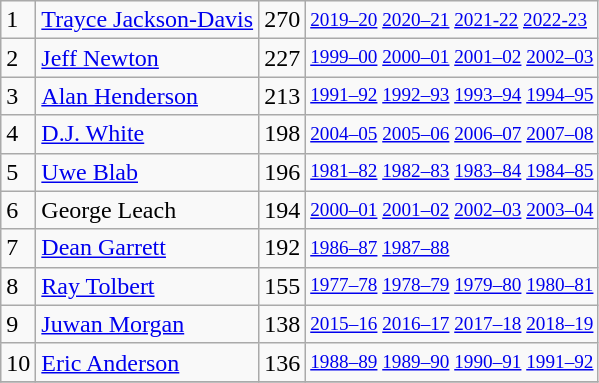<table class="wikitable">
<tr>
<td>1</td>
<td><a href='#'>Trayce Jackson-Davis</a></td>
<td>270</td>
<td style="font-size:80%;"><a href='#'>2019–20</a> <a href='#'>2020–21</a> <a href='#'>2021-22</a> <a href='#'>2022-23</a></td>
</tr>
<tr>
<td>2</td>
<td><a href='#'>Jeff Newton</a></td>
<td>227</td>
<td style="font-size:80%;"><a href='#'>1999–00</a> <a href='#'>2000–01</a> <a href='#'>2001–02</a> <a href='#'>2002–03</a></td>
</tr>
<tr>
<td>3</td>
<td><a href='#'>Alan Henderson</a></td>
<td>213</td>
<td style="font-size:80%;"><a href='#'>1991–92</a> <a href='#'>1992–93</a> <a href='#'>1993–94</a> <a href='#'>1994–95</a></td>
</tr>
<tr>
<td>4</td>
<td><a href='#'>D.J. White</a></td>
<td>198</td>
<td style="font-size:80%;"><a href='#'>2004–05</a> <a href='#'>2005–06</a> <a href='#'>2006–07</a> <a href='#'>2007–08</a></td>
</tr>
<tr>
<td>5</td>
<td><a href='#'>Uwe Blab</a></td>
<td>196</td>
<td style="font-size:80%;"><a href='#'>1981–82</a> <a href='#'>1982–83</a> <a href='#'>1983–84</a> <a href='#'>1984–85</a></td>
</tr>
<tr>
<td>6</td>
<td>George Leach</td>
<td>194</td>
<td style="font-size:80%;"><a href='#'>2000–01</a> <a href='#'>2001–02</a> <a href='#'>2002–03</a> <a href='#'>2003–04</a></td>
</tr>
<tr>
<td>7</td>
<td><a href='#'>Dean Garrett</a></td>
<td>192</td>
<td style="font-size:80%;"><a href='#'>1986–87</a> <a href='#'>1987–88</a></td>
</tr>
<tr>
<td>8</td>
<td><a href='#'>Ray Tolbert</a></td>
<td>155</td>
<td style="font-size:80%;"><a href='#'>1977–78</a> <a href='#'>1978–79</a> <a href='#'>1979–80</a> <a href='#'>1980–81</a></td>
</tr>
<tr>
<td>9</td>
<td><a href='#'>Juwan Morgan</a></td>
<td>138</td>
<td style="font-size:80%;"><a href='#'>2015–16</a> <a href='#'>2016–17</a> <a href='#'>2017–18</a> <a href='#'>2018–19</a></td>
</tr>
<tr>
<td>10</td>
<td><a href='#'>Eric Anderson</a></td>
<td>136</td>
<td style="font-size:80%;"><a href='#'>1988–89</a> <a href='#'>1989–90</a> <a href='#'>1990–91</a> <a href='#'>1991–92</a></td>
</tr>
<tr>
</tr>
</table>
